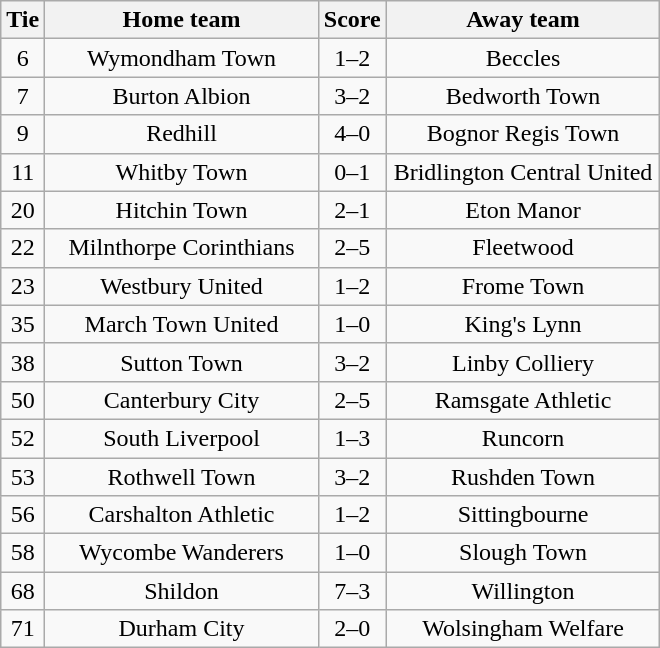<table class="wikitable" style="text-align:center;">
<tr>
<th width=20>Tie</th>
<th width=175>Home team</th>
<th width=20>Score</th>
<th width=175>Away team</th>
</tr>
<tr>
<td>6</td>
<td>Wymondham Town</td>
<td>1–2</td>
<td>Beccles</td>
</tr>
<tr>
<td>7</td>
<td>Burton Albion</td>
<td>3–2</td>
<td>Bedworth Town</td>
</tr>
<tr>
<td>9</td>
<td>Redhill</td>
<td>4–0</td>
<td>Bognor Regis Town</td>
</tr>
<tr>
<td>11</td>
<td>Whitby Town</td>
<td>0–1</td>
<td>Bridlington Central United</td>
</tr>
<tr>
<td>20</td>
<td>Hitchin Town</td>
<td>2–1</td>
<td>Eton Manor</td>
</tr>
<tr>
<td>22</td>
<td>Milnthorpe Corinthians</td>
<td>2–5</td>
<td>Fleetwood</td>
</tr>
<tr>
<td>23</td>
<td>Westbury United</td>
<td>1–2</td>
<td>Frome Town</td>
</tr>
<tr>
<td>35</td>
<td>March Town United</td>
<td>1–0</td>
<td>King's Lynn</td>
</tr>
<tr>
<td>38</td>
<td>Sutton Town</td>
<td>3–2</td>
<td>Linby Colliery</td>
</tr>
<tr>
<td>50</td>
<td>Canterbury City</td>
<td>2–5</td>
<td>Ramsgate Athletic</td>
</tr>
<tr>
<td>52</td>
<td>South Liverpool</td>
<td>1–3</td>
<td>Runcorn</td>
</tr>
<tr>
<td>53</td>
<td>Rothwell Town</td>
<td>3–2</td>
<td>Rushden Town</td>
</tr>
<tr>
<td>56</td>
<td>Carshalton Athletic</td>
<td>1–2</td>
<td>Sittingbourne</td>
</tr>
<tr>
<td>58</td>
<td>Wycombe Wanderers</td>
<td>1–0</td>
<td>Slough Town</td>
</tr>
<tr>
<td>68</td>
<td>Shildon</td>
<td>7–3</td>
<td>Willington</td>
</tr>
<tr>
<td>71</td>
<td>Durham City</td>
<td>2–0</td>
<td>Wolsingham Welfare</td>
</tr>
</table>
